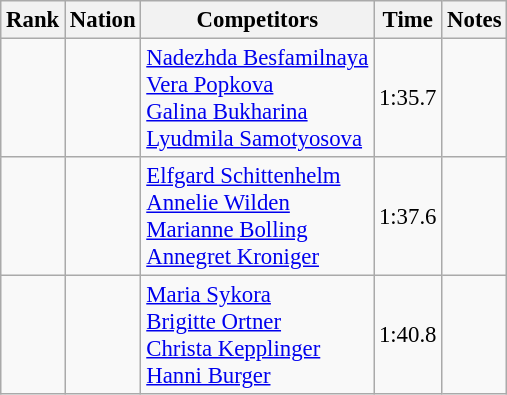<table class="wikitable sortable" style="text-align:center; font-size:95%">
<tr>
<th>Rank</th>
<th>Nation</th>
<th>Competitors</th>
<th>Time</th>
<th>Notes</th>
</tr>
<tr>
<td></td>
<td align=left></td>
<td align=left><a href='#'>Nadezhda Besfamilnaya</a><br><a href='#'>Vera Popkova</a><br><a href='#'>Galina Bukharina</a><br><a href='#'>Lyudmila Samotyosova</a></td>
<td>1:35.7</td>
<td></td>
</tr>
<tr>
<td></td>
<td align=left></td>
<td align=left><a href='#'>Elfgard Schittenhelm</a><br><a href='#'>Annelie Wilden</a><br><a href='#'>Marianne Bolling</a><br><a href='#'>Annegret Kroniger</a></td>
<td>1:37.6</td>
<td></td>
</tr>
<tr>
<td></td>
<td align=left></td>
<td align=left><a href='#'>Maria Sykora</a><br><a href='#'>Brigitte Ortner</a><br><a href='#'>Christa Kepplinger</a><br><a href='#'>Hanni Burger</a></td>
<td>1:40.8</td>
<td></td>
</tr>
</table>
